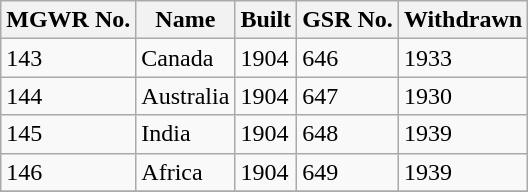<table class="wikitable">
<tr>
<th>MGWR No.</th>
<th>Name</th>
<th>Built</th>
<th>GSR No.</th>
<th>Withdrawn</th>
</tr>
<tr>
<td>143</td>
<td>Canada</td>
<td>1904</td>
<td>646</td>
<td>1933</td>
</tr>
<tr>
<td>144</td>
<td>Australia</td>
<td>1904</td>
<td>647</td>
<td>1930</td>
</tr>
<tr>
<td>145</td>
<td>India</td>
<td>1904</td>
<td>648</td>
<td>1939</td>
</tr>
<tr>
<td>146</td>
<td>Africa</td>
<td>1904</td>
<td>649</td>
<td>1939</td>
</tr>
<tr>
</tr>
</table>
